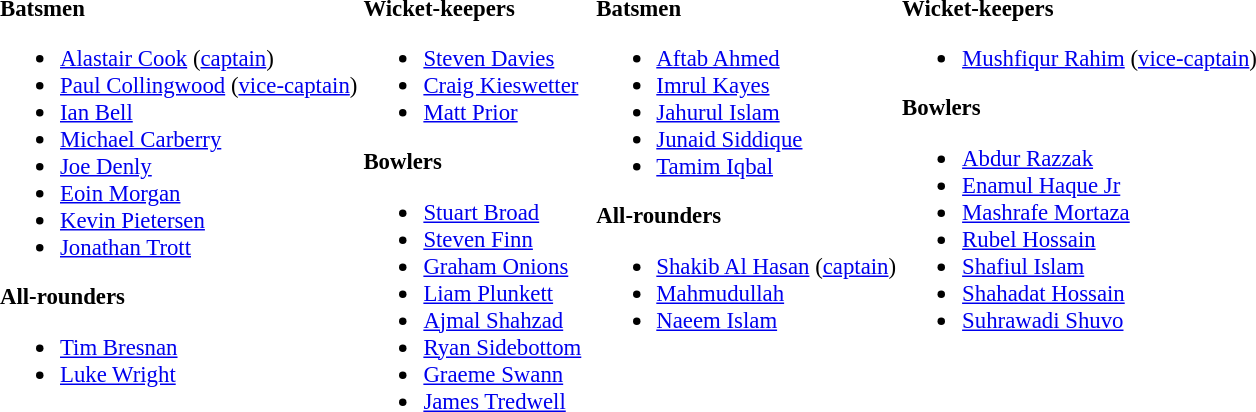<table>
<tr valign="top">
<td><br><table class="toccolours" style="text-align:left">
<tr>
<th colspan="3" style="text-align:center"></th>
</tr>
<tr>
<td style="font-size:95%;vertical-align:top"><br><strong>Batsmen</strong><ul><li><a href='#'>Alastair Cook</a> (<a href='#'>captain</a>)</li><li><a href='#'>Paul Collingwood</a> (<a href='#'>vice-captain</a>)</li><li><a href='#'>Ian Bell</a></li><li><a href='#'>Michael Carberry</a></li><li><a href='#'>Joe Denly</a></li><li><a href='#'>Eoin Morgan</a></li><li><a href='#'>Kevin Pietersen</a></li><li><a href='#'>Jonathan Trott</a></li></ul><strong>All-rounders</strong><ul><li><a href='#'>Tim Bresnan</a></li><li><a href='#'>Luke Wright</a></li></ul></td>
<td style="font-size:95%;vertical-align:top"><br><strong>Wicket-keepers</strong><ul><li><a href='#'>Steven Davies</a></li><li><a href='#'>Craig Kieswetter</a></li><li><a href='#'>Matt Prior</a></li></ul><strong>Bowlers</strong><ul><li><a href='#'>Stuart Broad</a></li><li><a href='#'>Steven Finn</a></li><li><a href='#'>Graham Onions</a></li><li><a href='#'>Liam Plunkett</a></li><li><a href='#'>Ajmal Shahzad</a></li><li><a href='#'>Ryan Sidebottom</a></li><li><a href='#'>Graeme Swann</a></li><li><a href='#'>James Tredwell</a></li></ul></td>
</tr>
</table>
</td>
<td><br><table class="toccolours" style="text-align:left">
<tr>
<th colspan="3" style="text-align:center"></th>
</tr>
<tr>
<td style="font-size:95%;vertical-align:top"><br><strong>Batsmen</strong><ul><li><a href='#'>Aftab Ahmed</a></li><li><a href='#'>Imrul Kayes</a></li><li><a href='#'>Jahurul Islam</a></li><li><a href='#'>Junaid Siddique</a></li><li><a href='#'>Tamim Iqbal</a></li></ul><strong>All-rounders</strong><ul><li><a href='#'>Shakib Al Hasan</a> (<a href='#'>captain</a>)</li><li><a href='#'>Mahmudullah</a></li><li><a href='#'>Naeem Islam</a></li></ul></td>
<td style="font-size:95%;vertical-align:top"><br><strong>Wicket-keepers</strong><ul><li><a href='#'>Mushfiqur Rahim</a> (<a href='#'>vice-captain</a>)</li></ul><strong>Bowlers</strong><ul><li><a href='#'>Abdur Razzak</a></li><li><a href='#'>Enamul Haque Jr</a></li><li><a href='#'>Mashrafe Mortaza</a></li><li><a href='#'>Rubel Hossain</a></li><li><a href='#'>Shafiul Islam</a></li><li><a href='#'>Shahadat Hossain</a></li><li><a href='#'>Suhrawadi Shuvo</a></li></ul></td>
</tr>
</table>
</td>
</tr>
</table>
